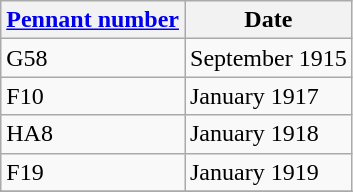<table class="wikitable" style="text-align:left">
<tr>
<th><a href='#'>Pennant number</a></th>
<th>Date</th>
</tr>
<tr>
<td>G58</td>
<td>September 1915</td>
</tr>
<tr>
<td>F10</td>
<td>January 1917</td>
</tr>
<tr>
<td>HA8</td>
<td>January 1918</td>
</tr>
<tr>
<td>F19</td>
<td>January 1919</td>
</tr>
<tr>
</tr>
</table>
